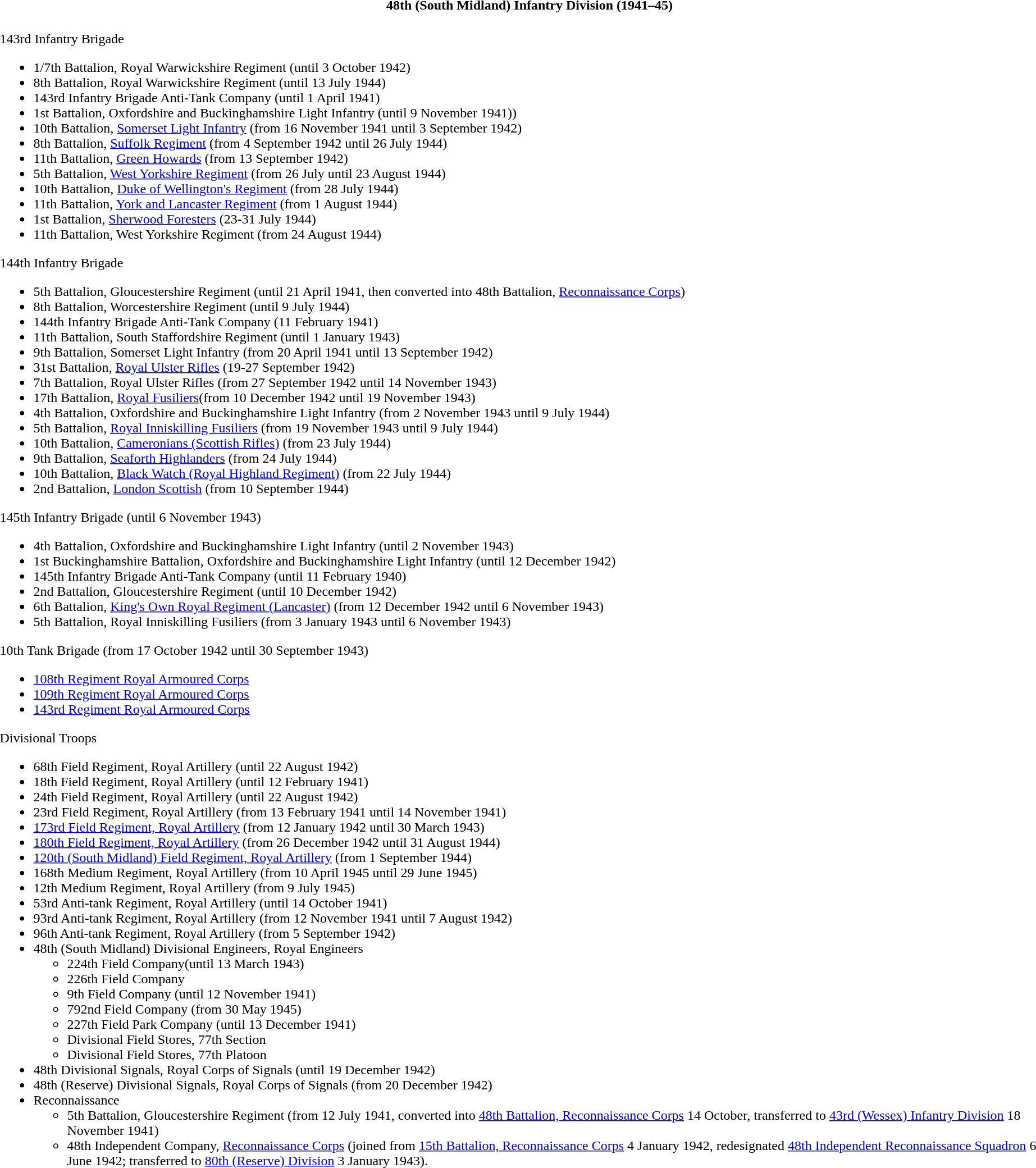<table class="toccolours collapsible collapsed" style="width:100%; background:transparent;">
<tr>
<th colspan=>48th (South Midland) Infantry Division (1941–45)</th>
</tr>
<tr>
<td colspan="2"><br>143rd Infantry Brigade
<ul><li>1/7th Battalion, Royal Warwickshire Regiment (until 3 October 1942) </li><li>8th Battalion, Royal Warwickshire Regiment (until 13 July 1944)</li><li>143rd Infantry Brigade Anti-Tank Company (until 1 April 1941)</li><li>1st Battalion, Oxfordshire and Buckinghamshire Light Infantry (until 9 November 1941))</li><li>10th Battalion, <a href='#'>Somerset Light Infantry</a> (from 16 November 1941 until 3 September 1942)</li><li>8th Battalion, <a href='#'>Suffolk Regiment</a> (from 4 September 1942 until 26 July 1944)</li><li>11th Battalion, <a href='#'>Green Howards</a> (from 13 September 1942)</li><li>5th Battalion, <a href='#'>West Yorkshire Regiment</a> (from 26 July until 23 August 1944)</li><li>10th Battalion, <a href='#'>Duke of Wellington's Regiment</a> (from 28 July 1944)</li><li>11th Battalion, <a href='#'>York and Lancaster Regiment</a> (from 1 August 1944)</li><li>1st Battalion, <a href='#'>Sherwood Foresters</a> (23-31 July 1944)</li><li>11th Battalion, West Yorkshire Regiment (from 24 August 1944)</li></ul>144th Infantry Brigade
<ul><li>5th Battalion, Gloucestershire Regiment (until 21 April 1941, then converted into 48th Battalion, <a href='#'>Reconnaissance Corps</a>)</li><li>8th Battalion, Worcestershire Regiment (until 9 July 1944)</li><li>144th Infantry Brigade Anti-Tank Company (11 February 1941)</li><li>11th Battalion, South Staffordshire Regiment (until 1 January 1943)</li><li>9th Battalion, Somerset Light Infantry (from 20 April 1941 until 13 September 1942)</li><li>31st Battalion, <a href='#'>Royal Ulster Rifles</a> (19-27 September 1942)</li><li>7th Battalion, Royal Ulster Rifles (from 27 September 1942 until 14 November 1943)</li><li>17th Battalion, <a href='#'>Royal Fusiliers</a>(from 10 December 1942 until 19 November 1943)</li><li>4th Battalion, Oxfordshire and Buckinghamshire Light Infantry (from 2 November 1943 until 9 July 1944)</li><li>5th Battalion, <a href='#'>Royal Inniskilling Fusiliers</a> (from 19 November 1943 until 9 July 1944)</li><li>10th Battalion, <a href='#'>Cameronians (Scottish Rifles)</a> (from 23 July 1944)</li><li>9th Battalion, <a href='#'>Seaforth Highlanders</a> (from 24 July 1944)</li><li>10th Battalion, <a href='#'>Black Watch (Royal Highland Regiment)</a> (from 22 July 1944)</li><li>2nd Battalion, <a href='#'>London Scottish</a> (from 10 September 1944)</li></ul>145th Infantry Brigade (until 6 November 1943) 
<ul><li>4th Battalion, Oxfordshire and Buckinghamshire Light Infantry (until 2 November 1943)</li><li>1st Buckinghamshire Battalion, Oxfordshire and Buckinghamshire Light Infantry (until 12 December 1942)</li><li>145th Infantry Brigade Anti-Tank Company (until 11 February 1940)</li><li>2nd Battalion, Gloucestershire Regiment (until 10 December 1942)</li><li>6th Battalion, <a href='#'>King's Own Royal Regiment (Lancaster)</a> (from 12 December 1942 until 6 November 1943)</li><li>5th Battalion, Royal Inniskilling Fusiliers (from 3 January 1943 until 6 November 1943)</li></ul>10th Tank Brigade (from 17 October 1942 until 30 September 1943) 
<ul><li><a href='#'>108th Regiment Royal Armoured Corps</a></li><li><a href='#'>109th Regiment Royal Armoured Corps</a></li><li><a href='#'>143rd Regiment Royal Armoured Corps</a></li></ul>Divisional Troops<ul><li>68th Field Regiment, Royal Artillery (until 22 August 1942)</li><li>18th Field Regiment, Royal Artillery (until 12 February 1941)</li><li>24th Field Regiment, Royal Artillery (until 22 August 1942)</li><li>23rd Field Regiment, Royal Artillery (from 13 February 1941 until 14 November 1941)</li><li><a href='#'>173rd Field Regiment, Royal Artillery</a> (from 12 January 1942 until 30 March 1943)</li><li><a href='#'>180th Field Regiment, Royal Artillery</a> (from 26 December 1942 until 31 August 1944)</li><li><a href='#'>120th (South Midland) Field Regiment, Royal Artillery</a> (from 1 September 1944)</li><li>168th Medium Regiment, Royal Artillery (from 10 April 1945 until 29 June 1945)</li><li>12th Medium Regiment, Royal Artillery (from 9 July 1945)</li><li>53rd Anti-tank Regiment, Royal Artillery (until 14 October 1941)</li><li>93rd Anti-tank Regiment, Royal Artillery (from 12 November 1941 until 7 August 1942)</li><li>96th Anti-tank Regiment, Royal Artillery (from 5 September 1942)</li><li>48th (South Midland) Divisional Engineers, Royal Engineers<ul><li>224th Field Company(until 13 March 1943)</li><li>226th Field Company </li><li>9th Field Company (until 12 November 1941) </li><li>792nd Field Company (from 30 May 1945) </li><li>227th Field Park Company (until 13 December 1941)</li><li>Divisional Field Stores, 77th Section</li><li>Divisional Field Stores, 77th Platoon</li></ul></li><li>48th Divisional Signals, Royal Corps of Signals (until 19 December 1942)</li><li>48th (Reserve) Divisional Signals, Royal Corps of Signals (from 20 December 1942)</li><li>Reconnaissance<ul><li>5th Battalion, Gloucestershire Regiment (from 12 July 1941, converted into <a href='#'>48th Battalion, Reconnaissance Corps</a> 14 October, transferred to <a href='#'>43rd (Wessex) Infantry Division</a> 18 November 1941)</li><li>48th Independent Company, <a href='#'>Reconnaissance Corps</a> (joined from <a href='#'>15th Battalion, Reconnaissance Corps</a> 4 January 1942, redesignated <a href='#'>48th Independent Reconnaissance Squadron</a> 6 June 1942; transferred to <a href='#'>80th (Reserve) Division</a> 3 January 1943).</li></ul></li></ul></td>
</tr>
</table>
